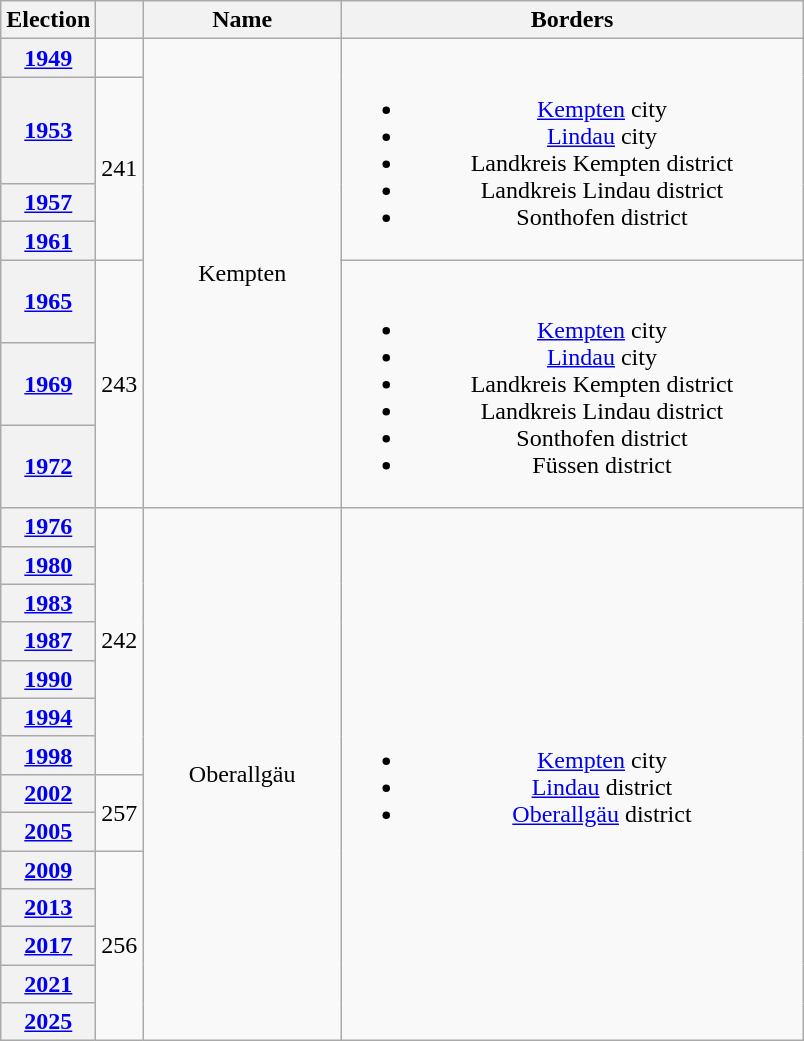<table class=wikitable style="text-align:center">
<tr>
<th>Election</th>
<th></th>
<th width=125px>Name</th>
<th width=300px>Borders</th>
</tr>
<tr>
<th><a href='#'>1949</a></th>
<td></td>
<td rowspan=7>Kempten</td>
<td rowspan=4><br><ul><li><a href='#'>Kempten</a> city</li><li><a href='#'>Lindau</a> city</li><li>Landkreis Kempten district</li><li>Landkreis Lindau district</li><li>Sonthofen district</li></ul></td>
</tr>
<tr>
<th><a href='#'>1953</a></th>
<td rowspan=3>241</td>
</tr>
<tr>
<th><a href='#'>1957</a></th>
</tr>
<tr>
<th><a href='#'>1961</a></th>
</tr>
<tr>
<th><a href='#'>1965</a></th>
<td rowspan=3>243</td>
<td rowspan=3><br><ul><li><a href='#'>Kempten</a> city</li><li><a href='#'>Lindau</a> city</li><li>Landkreis Kempten district</li><li>Landkreis Lindau district</li><li>Sonthofen district</li><li>Füssen district</li></ul></td>
</tr>
<tr>
<th><a href='#'>1969</a></th>
</tr>
<tr>
<th><a href='#'>1972</a></th>
</tr>
<tr>
<th><a href='#'>1976</a></th>
<td rowspan=7>242</td>
<td rowspan=14>Oberallgäu</td>
<td rowspan=14><br><ul><li><a href='#'>Kempten</a> city</li><li><a href='#'>Lindau</a> district</li><li><a href='#'>Oberallgäu</a> district</li></ul></td>
</tr>
<tr>
<th><a href='#'>1980</a></th>
</tr>
<tr>
<th><a href='#'>1983</a></th>
</tr>
<tr>
<th><a href='#'>1987</a></th>
</tr>
<tr>
<th><a href='#'>1990</a></th>
</tr>
<tr>
<th><a href='#'>1994</a></th>
</tr>
<tr>
<th><a href='#'>1998</a></th>
</tr>
<tr>
<th><a href='#'>2002</a></th>
<td rowspan=2>257</td>
</tr>
<tr>
<th><a href='#'>2005</a></th>
</tr>
<tr>
<th><a href='#'>2009</a></th>
<td rowspan=5>256</td>
</tr>
<tr>
<th><a href='#'>2013</a></th>
</tr>
<tr>
<th><a href='#'>2017</a></th>
</tr>
<tr>
<th><a href='#'>2021</a></th>
</tr>
<tr>
<th><a href='#'>2025</a></th>
</tr>
</table>
